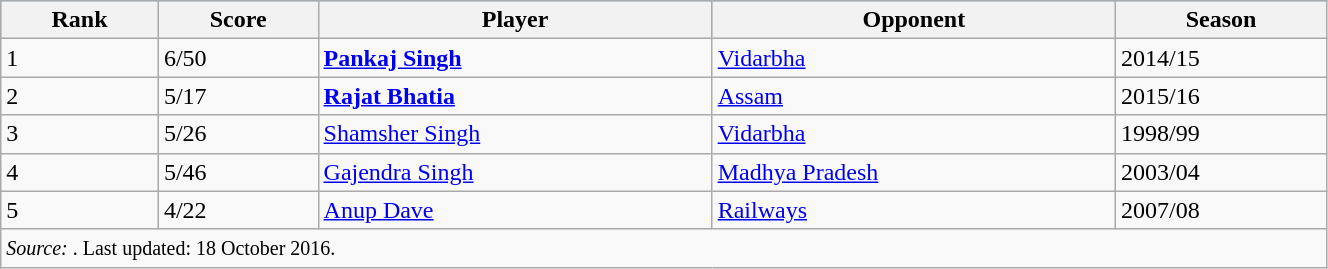<table class="wikitable" width=70%>
<tr bgcolor=#87cefa>
<th>Rank</th>
<th>Score</th>
<th>Player</th>
<th>Opponent</th>
<th>Season</th>
</tr>
<tr>
<td>1</td>
<td>6/50</td>
<td><strong><a href='#'>Pankaj Singh</a></strong></td>
<td><a href='#'>Vidarbha</a></td>
<td>2014/15</td>
</tr>
<tr>
<td>2</td>
<td>5/17</td>
<td><strong><a href='#'>Rajat Bhatia</a></strong></td>
<td><a href='#'>Assam</a></td>
<td>2015/16</td>
</tr>
<tr>
<td>3</td>
<td>5/26</td>
<td><a href='#'>Shamsher Singh</a></td>
<td><a href='#'>Vidarbha</a></td>
<td>1998/99</td>
</tr>
<tr>
<td>4</td>
<td>5/46</td>
<td><a href='#'>Gajendra Singh</a></td>
<td><a href='#'>Madhya Pradesh</a></td>
<td>2003/04</td>
</tr>
<tr>
<td>5</td>
<td>4/22</td>
<td><a href='#'>Anup Dave</a></td>
<td><a href='#'>Railways</a></td>
<td>2007/08</td>
</tr>
<tr>
<td colspan=5><small><em>Source: </em>. Last updated: 18 October 2016.</small></td>
</tr>
</table>
